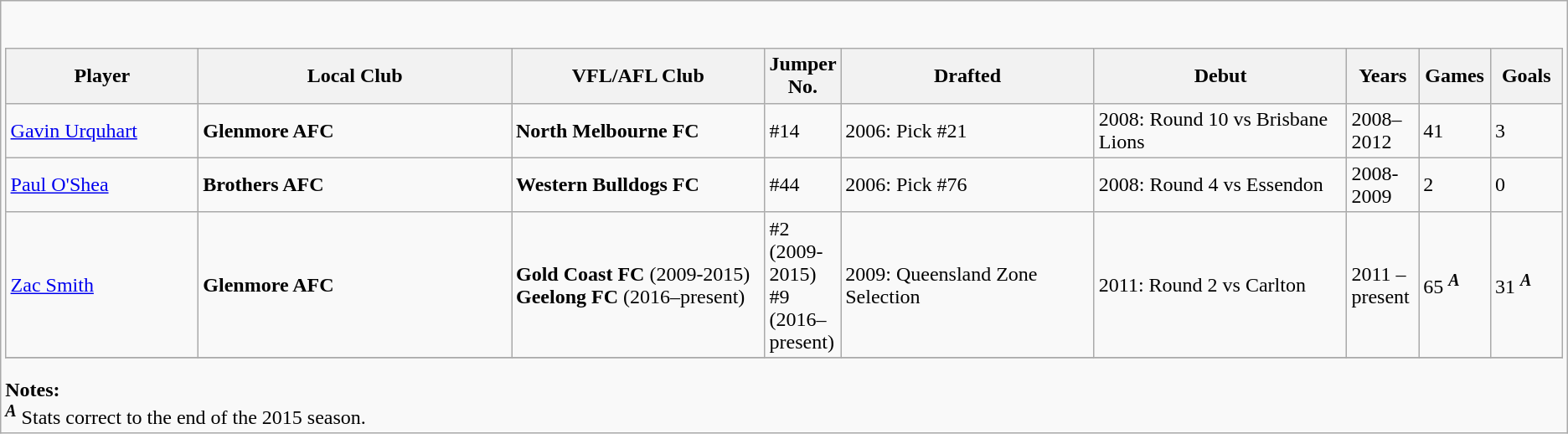<table class="wikitable collapsible collapsed">
<tr>
<td><br><table class="wikitable sortable" style="width:100%; text-align:left">
<tr>
<th width="150">Player</th>
<th width="250">Local Club</th>
<th width="200">VFL/AFL Club</th>
<th width="50">Jumper No.</th>
<th width="200">Drafted</th>
<th width="200">Debut</th>
<th width="50">Years</th>
<th width="50">Games</th>
<th width="50">Goals</th>
</tr>
<tr>
<td><a href='#'>Gavin Urquhart</a></td>
<td><strong>Glenmore AFC</strong></td>
<td><strong>North Melbourne FC</strong></td>
<td>#14</td>
<td>2006: Pick #21</td>
<td>2008: Round 10 vs Brisbane Lions</td>
<td>2008–2012</td>
<td>41</td>
<td>3</td>
</tr>
<tr>
<td><a href='#'>Paul O'Shea</a></td>
<td><strong>Brothers AFC</strong></td>
<td><strong>Western Bulldogs FC</strong></td>
<td>#44</td>
<td>2006: Pick #76</td>
<td>2008: Round 4 vs Essendon</td>
<td>2008-2009</td>
<td>2</td>
<td>0</td>
</tr>
<tr>
<td><a href='#'>Zac Smith</a></td>
<td><strong>Glenmore AFC</strong></td>
<td><strong>Gold Coast FC</strong> (2009-2015)<br><strong>Geelong FC</strong> (2016–present)</td>
<td>#2 (2009-2015)<br>#9 (2016–present)</td>
<td>2009: Queensland Zone Selection</td>
<td>2011: Round 2 vs Carlton</td>
<td>2011 – present</td>
<td>65 <sup><strong><em>A</em></strong></sup></td>
<td>31 <sup><strong><em>A</em></strong></sup></td>
</tr>
<tr>
</tr>
</table>
<strong>Notes:</strong>
<br><sup><strong><em>A</em></strong></sup> Stats correct to the end of the 2015 season.</td>
</tr>
</table>
